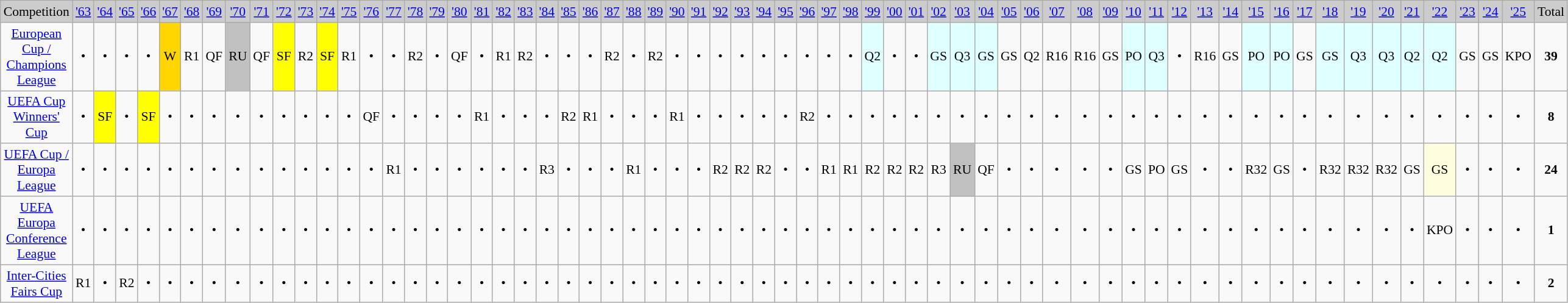<table class="wikitable" style="text-align:center;font-size:90%">
<tr style="background:#ccc">
<td>Competition</td>
<td><a href='#'>'63</a></td>
<td><a href='#'>'64</a></td>
<td><a href='#'>'65</a></td>
<td><a href='#'>'66</a></td>
<td><a href='#'>'67</a></td>
<td><a href='#'>'68</a></td>
<td><a href='#'>'69</a></td>
<td><a href='#'>'70</a></td>
<td><a href='#'>'71</a></td>
<td><a href='#'>'72</a></td>
<td><a href='#'>'73</a></td>
<td><a href='#'>'74</a></td>
<td><a href='#'>'75</a></td>
<td><a href='#'>'76</a></td>
<td><a href='#'>'77</a></td>
<td><a href='#'>'78</a></td>
<td><a href='#'>'79</a></td>
<td><a href='#'>'80</a></td>
<td><a href='#'>'81</a></td>
<td><a href='#'>'82</a></td>
<td><a href='#'>'83</a></td>
<td><a href='#'>'84</a></td>
<td><a href='#'>'85</a></td>
<td><a href='#'>'86</a></td>
<td><a href='#'>'87</a></td>
<td><a href='#'>'88</a></td>
<td><a href='#'>'89</a></td>
<td><a href='#'>'90</a></td>
<td><a href='#'>'91</a></td>
<td><a href='#'>'92</a></td>
<td><a href='#'>'93</a></td>
<td><a href='#'>'94</a></td>
<td><a href='#'>'95</a></td>
<td><a href='#'>'96</a></td>
<td><a href='#'>'97</a></td>
<td><a href='#'>'98</a></td>
<td><a href='#'>'99</a></td>
<td><a href='#'>'00</a></td>
<td><a href='#'>'01</a></td>
<td><a href='#'>'02</a></td>
<td><a href='#'>'03</a></td>
<td><a href='#'>'04</a></td>
<td><a href='#'>'05</a></td>
<td><a href='#'>'06</a></td>
<td><a href='#'>'07</a></td>
<td><a href='#'>'08</a></td>
<td><a href='#'>'09</a></td>
<td><a href='#'>'10</a></td>
<td><a href='#'>'11</a></td>
<td><a href='#'>'12</a></td>
<td><a href='#'>'13</a></td>
<td><a href='#'>'14</a></td>
<td><a href='#'>'15</a></td>
<td><a href='#'>'16</a></td>
<td><a href='#'>'17</a></td>
<td><a href='#'>'18</a></td>
<td><a href='#'>'19</a></td>
<td><a href='#'>'20</a></td>
<td><a href='#'>'21</a></td>
<td><a href='#'>'22</a></td>
<td><a href='#'>'23</a></td>
<td><a href='#'>'24</a></td>
<td><a href='#'>'25</a></td>
<td>Total</td>
</tr>
<tr>
<td><a href='#'>European Cup / Champions League</a></td>
<td>•</td>
<td>•</td>
<td>•</td>
<td>•</td>
<td bgcolor=gold>W</td>
<td>R1</td>
<td>QF</td>
<td bgcolor=silver>RU</td>
<td>QF</td>
<td bgcolor=yellow>SF</td>
<td>R2</td>
<td bgcolor=yellow>SF</td>
<td>R1</td>
<td>•</td>
<td>•</td>
<td>R2</td>
<td>•</td>
<td>QF</td>
<td>•</td>
<td>R1</td>
<td>R2</td>
<td>•</td>
<td>•</td>
<td>•</td>
<td>R2</td>
<td>•</td>
<td>R2</td>
<td>•</td>
<td>•</td>
<td>•</td>
<td>•</td>
<td>•</td>
<td>•</td>
<td>•</td>
<td>•</td>
<td>•</td>
<td bgcolor=lightcyan>Q2</td>
<td>•</td>
<td>•</td>
<td bgcolor=lightcyan>GS</td>
<td bgcolor=lightcyan>Q3</td>
<td bgcolor=lightcyan>GS</td>
<td>GS</td>
<td>Q2</td>
<td>R16</td>
<td>R16</td>
<td>GS</td>
<td bgcolor=lightcyan>PO</td>
<td bgcolor=lightcyan>Q3</td>
<td>•</td>
<td>R16</td>
<td>GS</td>
<td bgcolor=lightcyan>PO</td>
<td bgcolor=lightcyan>PO</td>
<td>GS</td>
<td bgcolor=lightcyan>GS</td>
<td bgcolor=lightcyan>Q3</td>
<td bgcolor=lightcyan>Q3</td>
<td bgcolor=lightcyan>Q2</td>
<td bgcolor=lightcyan>Q2</td>
<td>GS</td>
<td>GS</td>
<td>KPO</td>
<td><strong>39</strong></td>
</tr>
<tr>
<td><a href='#'>UEFA Cup Winners' Cup</a></td>
<td>•</td>
<td bgcolor=yellow>SF</td>
<td>•</td>
<td bgcolor=yellow>SF</td>
<td>•</td>
<td>•</td>
<td>•</td>
<td>•</td>
<td>•</td>
<td>•</td>
<td>•</td>
<td>•</td>
<td>•</td>
<td>QF</td>
<td>•</td>
<td>•</td>
<td>•</td>
<td>•</td>
<td>R1</td>
<td>•</td>
<td>•</td>
<td>•</td>
<td>R2</td>
<td>R1</td>
<td>•</td>
<td>•</td>
<td>•</td>
<td>R1</td>
<td>•</td>
<td>•</td>
<td>•</td>
<td>•</td>
<td>•</td>
<td>R2</td>
<td>•</td>
<td>•</td>
<td>•</td>
<td>•</td>
<td>•</td>
<td>•</td>
<td>•</td>
<td>•</td>
<td>•</td>
<td>•</td>
<td>•</td>
<td>•</td>
<td>•</td>
<td>•</td>
<td>•</td>
<td>•</td>
<td>•</td>
<td>•</td>
<td>•</td>
<td>•</td>
<td>•</td>
<td>•</td>
<td>•</td>
<td>•</td>
<td>•</td>
<td>•</td>
<td>•</td>
<td>•</td>
<td>•</td>
<td><strong>8</strong></td>
</tr>
<tr>
<td><a href='#'>UEFA Cup / Europa League</a></td>
<td>•</td>
<td>•</td>
<td>•</td>
<td>•</td>
<td>•</td>
<td>•</td>
<td>•</td>
<td>•</td>
<td>•</td>
<td>•</td>
<td>•</td>
<td>•</td>
<td>•</td>
<td>•</td>
<td>R1</td>
<td>•</td>
<td>•</td>
<td>•</td>
<td>•</td>
<td>•</td>
<td>•</td>
<td>R3</td>
<td>•</td>
<td>•</td>
<td>•</td>
<td>R1</td>
<td>•</td>
<td>•</td>
<td>•</td>
<td>R2</td>
<td>R2</td>
<td>R2</td>
<td>•</td>
<td>•</td>
<td>R1</td>
<td>R1</td>
<td>R2</td>
<td>R2</td>
<td>R2</td>
<td>R3</td>
<td bgcolor=silver>RU</td>
<td>QF</td>
<td>•</td>
<td>•</td>
<td>•</td>
<td>•</td>
<td>•</td>
<td>GS</td>
<td>PO</td>
<td>GS</td>
<td>•</td>
<td>•</td>
<td>R32</td>
<td>GS</td>
<td>•</td>
<td>R32</td>
<td>R32</td>
<td>R32</td>
<td>GS</td>
<td bgcolor=lightyellow>GS</td>
<td>•</td>
<td>•</td>
<td>•</td>
<td><strong>24</strong></td>
</tr>
<tr>
<td><a href='#'>UEFA Europa Conference League</a></td>
<td>•</td>
<td>•</td>
<td>•</td>
<td>•</td>
<td>•</td>
<td>•</td>
<td>•</td>
<td>•</td>
<td>•</td>
<td>•</td>
<td>•</td>
<td>•</td>
<td>•</td>
<td>•</td>
<td>•</td>
<td>•</td>
<td>•</td>
<td>•</td>
<td>•</td>
<td>•</td>
<td>•</td>
<td>•</td>
<td>•</td>
<td>•</td>
<td>•</td>
<td>•</td>
<td>•</td>
<td>•</td>
<td>•</td>
<td>•</td>
<td>•</td>
<td>•</td>
<td>•</td>
<td>•</td>
<td>•</td>
<td>•</td>
<td>•</td>
<td>•</td>
<td>•</td>
<td>•</td>
<td>•</td>
<td>•</td>
<td>•</td>
<td>•</td>
<td>•</td>
<td>•</td>
<td>•</td>
<td>•</td>
<td>•</td>
<td>•</td>
<td>•</td>
<td>•</td>
<td>•</td>
<td>•</td>
<td>•</td>
<td>•</td>
<td>•</td>
<td>•</td>
<td>•</td>
<td>KPO</td>
<td>•</td>
<td>•</td>
<td>•</td>
<td><strong>1</strong></td>
</tr>
<tr>
<td><a href='#'>Inter-Cities Fairs Cup</a></td>
<td>R1</td>
<td>•</td>
<td>R2</td>
<td>•</td>
<td>•</td>
<td>•</td>
<td>•</td>
<td>•</td>
<td>•</td>
<td>•</td>
<td>•</td>
<td>•</td>
<td>•</td>
<td>•</td>
<td>•</td>
<td>•</td>
<td>•</td>
<td>•</td>
<td>•</td>
<td>•</td>
<td>•</td>
<td>•</td>
<td>•</td>
<td>•</td>
<td>•</td>
<td>•</td>
<td>•</td>
<td>•</td>
<td>•</td>
<td>•</td>
<td>•</td>
<td>•</td>
<td>•</td>
<td>•</td>
<td>•</td>
<td>•</td>
<td>•</td>
<td>•</td>
<td>•</td>
<td>•</td>
<td>•</td>
<td>•</td>
<td>•</td>
<td>•</td>
<td>•</td>
<td>•</td>
<td>•</td>
<td>•</td>
<td>•</td>
<td>•</td>
<td>•</td>
<td>•</td>
<td>•</td>
<td>•</td>
<td>•</td>
<td>•</td>
<td>•</td>
<td>•</td>
<td>•</td>
<td>•</td>
<td>•</td>
<td>•</td>
<td>•</td>
<td><strong>2</strong></td>
</tr>
</table>
